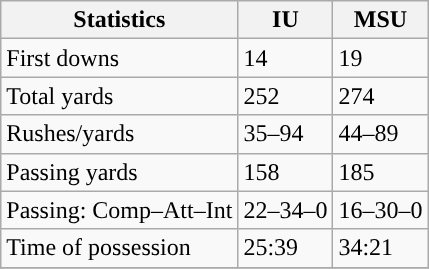<table class="wikitable" style="float: left;">
<tr>
<th>Statistics</th>
<th>IU</th>
<th>MSU</th>
</tr>
<tr>
<td>First downs</td>
<td>14</td>
<td>19</td>
</tr>
<tr>
<td>Total yards</td>
<td>252</td>
<td>274</td>
</tr>
<tr>
<td>Rushes/yards</td>
<td>35–94</td>
<td>44–89</td>
</tr>
<tr>
<td>Passing yards</td>
<td>158</td>
<td>185</td>
</tr>
<tr>
<td>Passing: Comp–Att–Int</td>
<td>22–34–0</td>
<td>16–30–0</td>
</tr>
<tr>
<td>Time of possession</td>
<td>25:39</td>
<td>34:21</td>
</tr>
<tr>
</tr>
</table>
